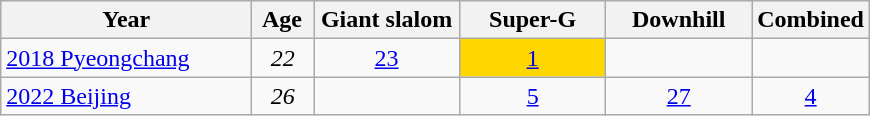<table class=wikitable style="text-align:center">
<tr>
<th style="width:160px;">Year</th>
<th> Age </th>
<th style="width:90px;">Giant slalom</th>
<th style="width:90px;">Super-G</th>
<th style="width:90px;">Downhill</th>
<th>Combined</th>
</tr>
<tr>
<td align=left> <a href='#'>2018 Pyeongchang</a></td>
<td><em>22</em></td>
<td><a href='#'>23</a></td>
<td bgcolor="gold"><a href='#'>1</a></td>
<td></td>
<td></td>
</tr>
<tr>
<td align=left> <a href='#'>2022 Beijing</a></td>
<td><em>26</em></td>
<td></td>
<td><a href='#'>5</a></td>
<td><a href='#'>27</a></td>
<td><a href='#'>4</a></td>
</tr>
</table>
